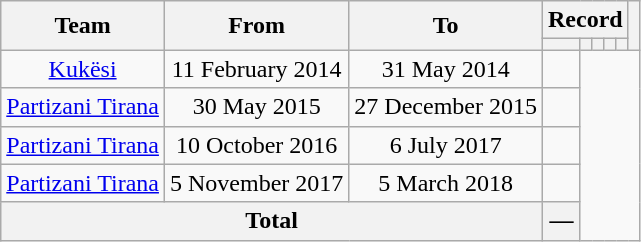<table class="wikitable" style="text-align: center">
<tr>
<th rowspan="2">Team</th>
<th rowspan="2">From</th>
<th rowspan="2">To</th>
<th colspan="5">Record</th>
<th rowspan=2></th>
</tr>
<tr>
<th></th>
<th></th>
<th></th>
<th></th>
<th></th>
</tr>
<tr>
<td><a href='#'>Kukësi</a></td>
<td>11 February 2014</td>
<td>31 May 2014<br></td>
<td></td>
</tr>
<tr>
<td><a href='#'>Partizani Tirana</a></td>
<td>30 May 2015</td>
<td>27 December 2015<br></td>
<td></td>
</tr>
<tr>
<td><a href='#'>Partizani Tirana</a></td>
<td>10 October 2016</td>
<td>6 July 2017<br></td>
<td></td>
</tr>
<tr>
<td><a href='#'>Partizani Tirana</a></td>
<td>5 November 2017</td>
<td>5 March 2018<br></td>
<td></td>
</tr>
<tr>
<th colspan="3">Total<br></th>
<th>—</th>
</tr>
</table>
